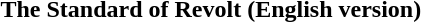<table style="float:left; margin-right:1em">
<tr>
<th>The Standard of Revolt (English version)</th>
</tr>
<tr>
<td></td>
</tr>
</table>
